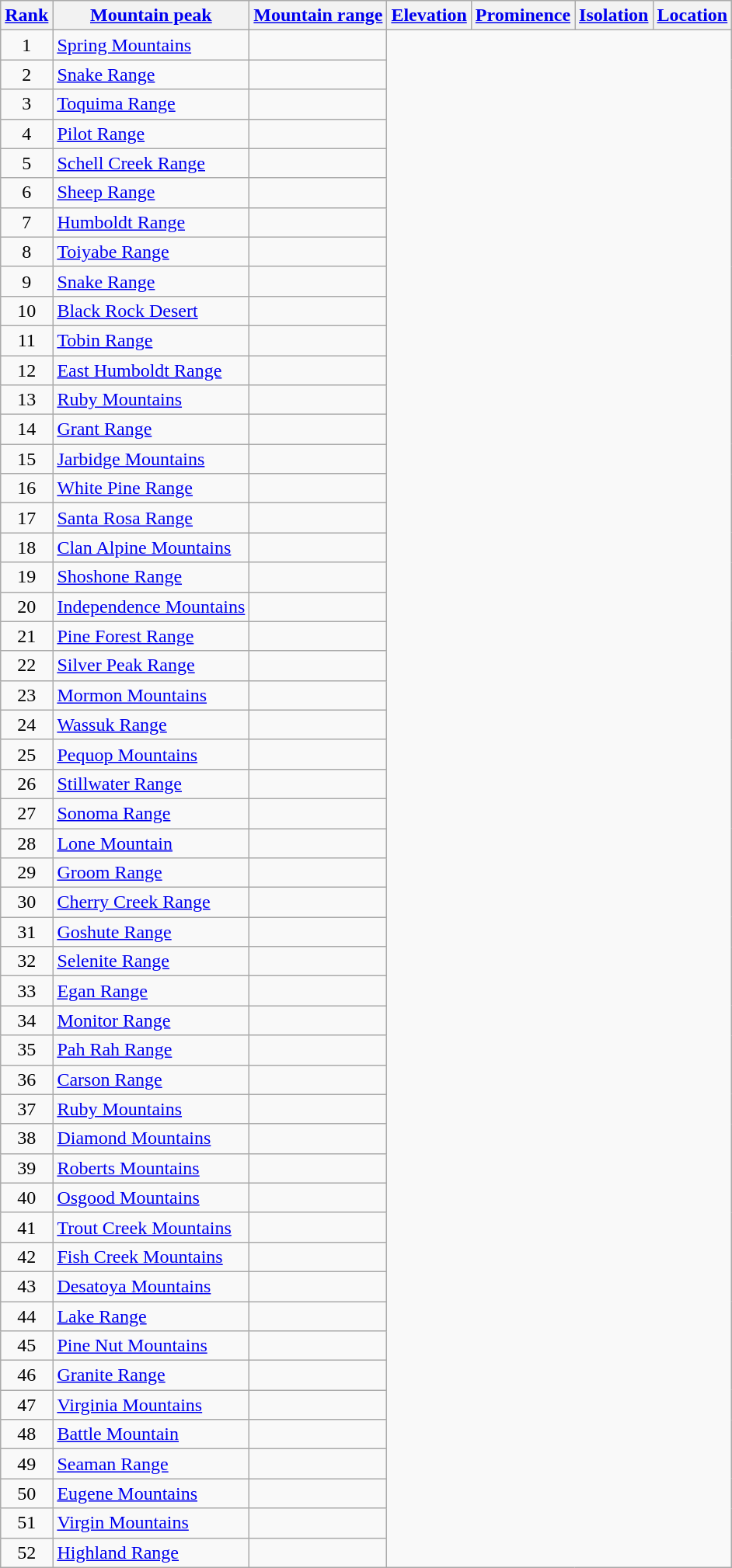<table class="wikitable sortable">
<tr>
<th><a href='#'>Rank</a></th>
<th><a href='#'>Mountain peak</a></th>
<th><a href='#'>Mountain range</a></th>
<th><a href='#'>Elevation</a></th>
<th><a href='#'>Prominence</a></th>
<th><a href='#'>Isolation</a></th>
<th><a href='#'>Location</a></th>
</tr>
<tr>
<td align=center>1<br></td>
<td><a href='#'>Spring Mountains</a><br></td>
<td></td>
</tr>
<tr>
<td align=center>2<br></td>
<td><a href='#'>Snake Range</a><br></td>
<td></td>
</tr>
<tr>
<td align=center>3<br></td>
<td><a href='#'>Toquima Range</a><br></td>
<td></td>
</tr>
<tr>
<td align=center>4<br></td>
<td><a href='#'>Pilot Range</a><br></td>
<td></td>
</tr>
<tr>
<td align=center>5<br></td>
<td><a href='#'>Schell Creek Range</a><br></td>
<td></td>
</tr>
<tr>
<td align=center>6<br></td>
<td><a href='#'>Sheep Range</a><br></td>
<td></td>
</tr>
<tr>
<td align=center>7<br></td>
<td><a href='#'>Humboldt Range</a><br></td>
<td></td>
</tr>
<tr>
<td align=center>8<br></td>
<td><a href='#'>Toiyabe Range</a><br></td>
<td></td>
</tr>
<tr>
<td align=center>9<br></td>
<td><a href='#'>Snake Range</a><br></td>
<td></td>
</tr>
<tr>
<td align=center>10<br></td>
<td><a href='#'>Black Rock Desert</a><br></td>
<td></td>
</tr>
<tr>
<td align=center>11<br></td>
<td><a href='#'>Tobin Range</a><br></td>
<td></td>
</tr>
<tr>
<td align=center>12<br></td>
<td><a href='#'>East Humboldt Range</a><br></td>
<td></td>
</tr>
<tr>
<td align=center>13<br></td>
<td><a href='#'>Ruby Mountains</a><br></td>
<td></td>
</tr>
<tr>
<td align=center>14<br></td>
<td><a href='#'>Grant Range</a><br></td>
<td></td>
</tr>
<tr>
<td align=center>15<br></td>
<td><a href='#'>Jarbidge Mountains</a><br></td>
<td></td>
</tr>
<tr>
<td align=center>16<br></td>
<td><a href='#'>White Pine Range</a><br></td>
<td></td>
</tr>
<tr>
<td align=center>17<br></td>
<td><a href='#'>Santa Rosa Range</a><br></td>
<td></td>
</tr>
<tr>
<td align=center>18<br></td>
<td><a href='#'>Clan Alpine Mountains</a><br></td>
<td></td>
</tr>
<tr>
<td align=center>19<br></td>
<td><a href='#'>Shoshone Range</a><br></td>
<td></td>
</tr>
<tr>
<td align=center>20<br></td>
<td><a href='#'>Independence Mountains</a><br></td>
<td></td>
</tr>
<tr>
<td align=center>21<br></td>
<td><a href='#'>Pine Forest Range</a><br></td>
<td></td>
</tr>
<tr>
<td align=center>22<br></td>
<td><a href='#'>Silver Peak Range</a><br></td>
<td></td>
</tr>
<tr>
<td align=center>23<br></td>
<td><a href='#'>Mormon Mountains</a><br></td>
<td></td>
</tr>
<tr>
<td align=center>24<br></td>
<td><a href='#'>Wassuk Range</a><br></td>
<td></td>
</tr>
<tr>
<td align=center>25<br></td>
<td><a href='#'>Pequop Mountains</a><br></td>
<td></td>
</tr>
<tr>
<td align=center>26<br></td>
<td><a href='#'>Stillwater Range</a><br></td>
<td></td>
</tr>
<tr>
<td align=center>27<br></td>
<td><a href='#'>Sonoma Range</a><br></td>
<td></td>
</tr>
<tr>
<td align=center>28<br></td>
<td><a href='#'>Lone Mountain</a><br></td>
<td></td>
</tr>
<tr>
<td align=center>29<br></td>
<td><a href='#'>Groom Range</a><br></td>
<td></td>
</tr>
<tr>
<td align=center>30<br></td>
<td><a href='#'>Cherry Creek Range</a><br></td>
<td></td>
</tr>
<tr>
<td align=center>31<br></td>
<td><a href='#'>Goshute Range</a><br></td>
<td></td>
</tr>
<tr>
<td align=center>32<br></td>
<td><a href='#'>Selenite Range</a><br></td>
<td></td>
</tr>
<tr>
<td align=center>33<br></td>
<td><a href='#'>Egan Range</a><br></td>
<td></td>
</tr>
<tr>
<td align=center>34<br></td>
<td><a href='#'>Monitor Range</a><br></td>
<td></td>
</tr>
<tr>
<td align=center>35<br></td>
<td><a href='#'>Pah Rah Range</a><br></td>
<td></td>
</tr>
<tr>
<td align=center>36<br></td>
<td><a href='#'>Carson Range</a><br></td>
<td></td>
</tr>
<tr>
<td align=center>37<br></td>
<td><a href='#'>Ruby Mountains</a><br></td>
<td></td>
</tr>
<tr>
<td align=center>38<br></td>
<td><a href='#'>Diamond Mountains</a><br></td>
<td></td>
</tr>
<tr>
<td align=center>39<br></td>
<td><a href='#'>Roberts Mountains</a><br></td>
<td></td>
</tr>
<tr>
<td align=center>40<br></td>
<td><a href='#'>Osgood Mountains</a><br></td>
<td></td>
</tr>
<tr>
<td align=center>41<br></td>
<td><a href='#'>Trout Creek Mountains</a><br></td>
<td></td>
</tr>
<tr>
<td align=center>42<br></td>
<td><a href='#'>Fish Creek Mountains</a><br></td>
<td></td>
</tr>
<tr>
<td align=center>43<br></td>
<td><a href='#'>Desatoya Mountains</a><br></td>
<td></td>
</tr>
<tr>
<td align=center>44<br></td>
<td><a href='#'>Lake Range</a><br></td>
<td></td>
</tr>
<tr>
<td align=center>45<br></td>
<td><a href='#'>Pine Nut Mountains</a><br></td>
<td></td>
</tr>
<tr>
<td align=center>46<br></td>
<td><a href='#'>Granite Range</a><br></td>
<td></td>
</tr>
<tr>
<td align=center>47<br></td>
<td><a href='#'>Virginia Mountains</a><br></td>
<td></td>
</tr>
<tr>
<td align=center>48<br></td>
<td><a href='#'>Battle Mountain</a><br></td>
<td></td>
</tr>
<tr>
<td align=center>49<br></td>
<td><a href='#'>Seaman Range</a><br></td>
<td></td>
</tr>
<tr>
<td align=center>50<br></td>
<td><a href='#'>Eugene Mountains</a><br></td>
<td></td>
</tr>
<tr>
<td align=center>51<br></td>
<td><a href='#'>Virgin Mountains</a><br></td>
<td></td>
</tr>
<tr>
<td align=center>52<br></td>
<td><a href='#'>Highland Range</a><br></td>
<td></td>
</tr>
</table>
